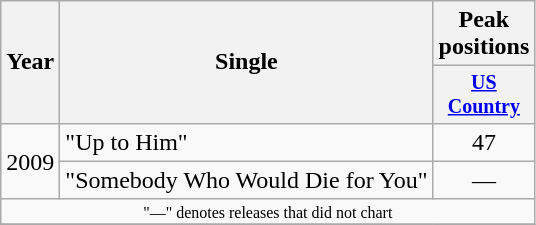<table class="wikitable">
<tr>
<th rowspan="2">Year</th>
<th rowspan="2">Single</th>
<th colspan="1">Peak positions</th>
</tr>
<tr style="font-size:smaller;">
<th width="60"><a href='#'>US Country</a></th>
</tr>
<tr>
<td rowspan="2">2009</td>
<td>"Up to Him"</td>
<td align="center">47</td>
</tr>
<tr>
<td>"Somebody Who Would Die for You"</td>
<td align="center">—</td>
</tr>
<tr>
<td align="center" colspan="10" style="font-size:8pt">"—" denotes releases that did not chart</td>
</tr>
<tr>
</tr>
</table>
